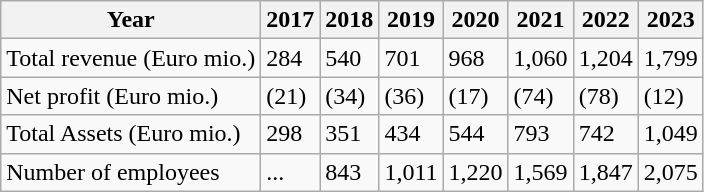<table class="wikitable">
<tr>
<th>Year</th>
<th>2017</th>
<th>2018</th>
<th>2019</th>
<th>2020</th>
<th>2021</th>
<th>2022</th>
<th>2023</th>
</tr>
<tr>
<td>Total revenue (Euro mio.)</td>
<td>284</td>
<td>540</td>
<td>701</td>
<td>968</td>
<td>1,060</td>
<td>1,204</td>
<td>1,799</td>
</tr>
<tr>
<td>Net profit (Euro mio.)</td>
<td>(21)</td>
<td>(34)</td>
<td>(36)</td>
<td>(17)</td>
<td>(74)</td>
<td>(78)</td>
<td>(12)</td>
</tr>
<tr>
<td>Total Assets (Euro mio.)</td>
<td>298</td>
<td>351</td>
<td>434</td>
<td>544</td>
<td>793</td>
<td>742</td>
<td>1,049</td>
</tr>
<tr>
<td>Number of employees</td>
<td>...</td>
<td>843</td>
<td>1,011</td>
<td>1,220</td>
<td>1,569</td>
<td>1,847</td>
<td>2,075</td>
</tr>
</table>
